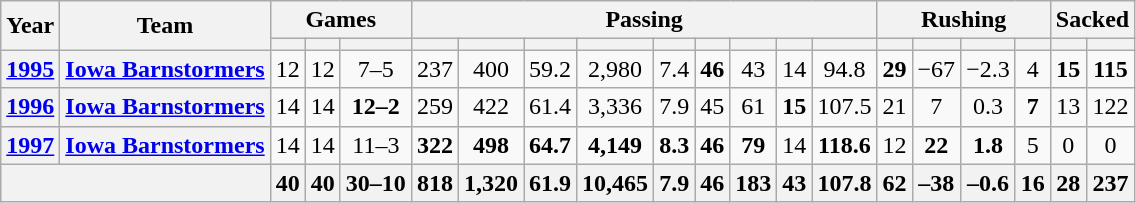<table class="wikitable" style="text-align:center;">
<tr>
<th rowspan="2">Year</th>
<th rowspan="2">Team</th>
<th colspan="3">Games</th>
<th colspan="9">Passing</th>
<th colspan="4">Rushing</th>
<th colspan="2">Sacked</th>
</tr>
<tr>
<th></th>
<th></th>
<th></th>
<th></th>
<th></th>
<th></th>
<th></th>
<th></th>
<th></th>
<th></th>
<th></th>
<th></th>
<th></th>
<th></th>
<th></th>
<th></th>
<th></th>
<th></th>
</tr>
<tr>
<th><a href='#'>1995</a></th>
<th><a href='#'>Iowa Barnstormers</a></th>
<td>12</td>
<td>12</td>
<td>7–5</td>
<td>237</td>
<td>400</td>
<td>59.2</td>
<td>2,980</td>
<td>7.4</td>
<td><strong>46</strong></td>
<td>43</td>
<td>14</td>
<td>94.8</td>
<td><strong>29</strong></td>
<td>−67</td>
<td>−2.3</td>
<td>4</td>
<td><strong>15</strong></td>
<td><strong>115</strong></td>
</tr>
<tr>
<th><a href='#'>1996</a></th>
<th><a href='#'>Iowa Barnstormers</a></th>
<td>14</td>
<td>14</td>
<td><strong>12–2</strong></td>
<td>259</td>
<td>422</td>
<td>61.4</td>
<td>3,336</td>
<td>7.9</td>
<td>45</td>
<td>61</td>
<td><strong>15</strong></td>
<td>107.5</td>
<td>21</td>
<td>7</td>
<td>0.3</td>
<td><strong>7</strong></td>
<td>13</td>
<td>122</td>
</tr>
<tr>
<th><a href='#'>1997</a></th>
<th><a href='#'>Iowa Barnstormers</a></th>
<td>14</td>
<td>14</td>
<td>11–3</td>
<td><strong>322</strong></td>
<td><strong>498</strong></td>
<td><strong>64.7</strong></td>
<td><strong>4,149</strong></td>
<td><strong>8.3</strong></td>
<td><strong>46</strong></td>
<td><strong>79</strong></td>
<td>14</td>
<td><strong>118.6</strong></td>
<td>12</td>
<td><strong>22</strong></td>
<td><strong>1.8</strong></td>
<td>5</td>
<td>0</td>
<td>0</td>
</tr>
<tr>
<th colspan="2"></th>
<th>40</th>
<th>40</th>
<th>30–10</th>
<th>818</th>
<th>1,320</th>
<th>61.9</th>
<th>10,465</th>
<th>7.9</th>
<th>46</th>
<th>183</th>
<th>43</th>
<th>107.8</th>
<th>62</th>
<th>–38</th>
<th>–0.6</th>
<th>16</th>
<th>28</th>
<th>237</th>
</tr>
</table>
